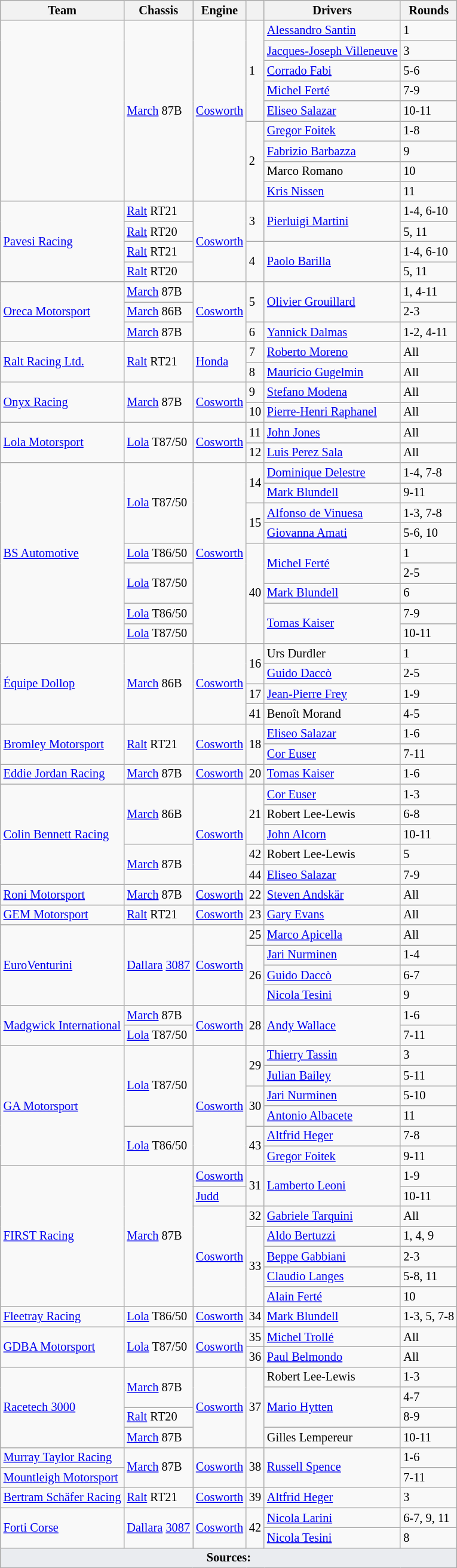<table class="wikitable" border="1" style="font-size: 85%;">
<tr>
<th>Team</th>
<th>Chassis</th>
<th>Engine</th>
<th></th>
<th>Drivers</th>
<th>Rounds</th>
</tr>
<tr>
<td rowspan=9> </td>
<td rowspan=9><a href='#'>March</a> 87B</td>
<td rowspan=9><a href='#'>Cosworth</a></td>
<td rowspan=5>1</td>
<td> <a href='#'>Alessandro Santin</a></td>
<td>1</td>
</tr>
<tr>
<td> <a href='#'>Jacques-Joseph Villeneuve</a></td>
<td>3</td>
</tr>
<tr>
<td> <a href='#'>Corrado Fabi</a></td>
<td>5-6</td>
</tr>
<tr>
<td> <a href='#'>Michel Ferté</a></td>
<td>7-9</td>
</tr>
<tr>
<td> <a href='#'>Eliseo Salazar</a></td>
<td>10-11</td>
</tr>
<tr>
<td rowspan=4>2</td>
<td> <a href='#'>Gregor Foitek</a></td>
<td>1-8</td>
</tr>
<tr>
<td> <a href='#'>Fabrizio Barbazza</a></td>
<td>9</td>
</tr>
<tr>
<td> Marco Romano</td>
<td>10</td>
</tr>
<tr>
<td> <a href='#'>Kris Nissen</a></td>
<td>11</td>
</tr>
<tr>
<td rowspan=4> <a href='#'>Pavesi Racing</a></td>
<td><a href='#'>Ralt</a> RT21</td>
<td rowspan=4><a href='#'>Cosworth</a></td>
<td rowspan=2>3</td>
<td rowspan=2> <a href='#'>Pierluigi Martini</a></td>
<td>1-4, 6-10</td>
</tr>
<tr>
<td><a href='#'>Ralt</a> RT20</td>
<td>5, 11</td>
</tr>
<tr>
<td><a href='#'>Ralt</a> RT21</td>
<td rowspan=2>4</td>
<td rowspan=2> <a href='#'>Paolo Barilla</a></td>
<td>1-4, 6-10</td>
</tr>
<tr>
<td><a href='#'>Ralt</a> RT20</td>
<td>5, 11</td>
</tr>
<tr>
<td rowspan=3> <a href='#'>Oreca Motorsport</a></td>
<td><a href='#'>March</a> 87B</td>
<td rowspan=3><a href='#'>Cosworth</a></td>
<td rowspan=2>5</td>
<td rowspan=2> <a href='#'>Olivier Grouillard</a></td>
<td>1, 4-11</td>
</tr>
<tr>
<td><a href='#'>March</a> 86B</td>
<td>2-3</td>
</tr>
<tr>
<td><a href='#'>March</a> 87B</td>
<td>6</td>
<td> <a href='#'>Yannick Dalmas</a></td>
<td>1-2, 4-11</td>
</tr>
<tr>
<td rowspan=2> <a href='#'> Ralt Racing Ltd.</a></td>
<td rowspan=2><a href='#'>Ralt</a> RT21</td>
<td rowspan=2><a href='#'>Honda</a></td>
<td>7</td>
<td> <a href='#'>Roberto Moreno</a></td>
<td>All</td>
</tr>
<tr>
<td>8</td>
<td> <a href='#'>Maurício Gugelmin</a></td>
<td>All</td>
</tr>
<tr>
<td rowspan=2> <a href='#'>Onyx Racing</a></td>
<td rowspan=2><a href='#'>March</a> 87B</td>
<td rowspan=2><a href='#'>Cosworth</a></td>
<td>9</td>
<td> <a href='#'>Stefano Modena</a></td>
<td>All</td>
</tr>
<tr>
<td>10</td>
<td> <a href='#'>Pierre-Henri Raphanel</a></td>
<td>All</td>
</tr>
<tr>
<td rowspan=2> <a href='#'>Lola Motorsport</a></td>
<td rowspan=2><a href='#'>Lola</a> T87/50</td>
<td rowspan=2><a href='#'>Cosworth</a></td>
<td>11</td>
<td> <a href='#'>John Jones</a></td>
<td>All</td>
</tr>
<tr>
<td>12</td>
<td> <a href='#'>Luis Perez Sala</a></td>
<td>All</td>
</tr>
<tr>
<td rowspan=9> <a href='#'>BS Automotive</a></td>
<td rowspan=4><a href='#'>Lola</a> T87/50</td>
<td rowspan=9><a href='#'>Cosworth</a></td>
<td rowspan=2>14</td>
<td> <a href='#'>Dominique Delestre</a></td>
<td>1-4, 7-8</td>
</tr>
<tr>
<td> <a href='#'>Mark Blundell</a></td>
<td>9-11</td>
</tr>
<tr>
<td rowspan=2>15</td>
<td> <a href='#'>Alfonso de Vinuesa</a></td>
<td>1-3, 7-8</td>
</tr>
<tr>
<td> <a href='#'>Giovanna Amati</a></td>
<td>5-6, 10</td>
</tr>
<tr>
<td><a href='#'>Lola</a> T86/50</td>
<td rowspan=5>40</td>
<td rowspan=2> <a href='#'>Michel Ferté</a></td>
<td>1</td>
</tr>
<tr>
<td rowspan=2><a href='#'>Lola</a> T87/50</td>
<td>2-5</td>
</tr>
<tr>
<td> <a href='#'>Mark Blundell</a></td>
<td>6</td>
</tr>
<tr>
<td><a href='#'>Lola</a> T86/50</td>
<td rowspan=2> <a href='#'>Tomas Kaiser</a></td>
<td>7-9</td>
</tr>
<tr>
<td><a href='#'>Lola</a> T87/50</td>
<td>10-11</td>
</tr>
<tr>
<td rowspan=4> <a href='#'>Équipe Dollop</a></td>
<td rowspan=4><a href='#'>March</a> 86B</td>
<td rowspan=4><a href='#'>Cosworth</a></td>
<td rowspan=2>16</td>
<td> Urs Durdler</td>
<td>1</td>
</tr>
<tr>
<td> <a href='#'>Guido Daccò</a></td>
<td>2-5</td>
</tr>
<tr>
<td>17</td>
<td> <a href='#'>Jean-Pierre Frey</a></td>
<td>1-9</td>
</tr>
<tr>
<td>41</td>
<td> Benoît Morand</td>
<td>4-5</td>
</tr>
<tr>
<td rowspan=2> <a href='#'>Bromley Motorsport</a></td>
<td rowspan=2><a href='#'>Ralt</a> RT21</td>
<td rowspan=2><a href='#'>Cosworth</a></td>
<td rowspan=2>18</td>
<td> <a href='#'>Eliseo Salazar</a></td>
<td>1-6</td>
</tr>
<tr>
<td> <a href='#'>Cor Euser</a></td>
<td>7-11</td>
</tr>
<tr>
<td> <a href='#'>Eddie Jordan Racing</a></td>
<td><a href='#'>March</a> 87B</td>
<td><a href='#'>Cosworth</a></td>
<td>20</td>
<td> <a href='#'>Tomas Kaiser</a></td>
<td>1-6</td>
</tr>
<tr>
<td rowspan=5> <a href='#'>Colin Bennett Racing</a></td>
<td rowspan=3><a href='#'>March</a> 86B</td>
<td rowspan=5><a href='#'>Cosworth</a></td>
<td rowspan=3>21</td>
<td> <a href='#'>Cor Euser</a></td>
<td>1-3</td>
</tr>
<tr>
<td> Robert Lee-Lewis</td>
<td>6-8</td>
</tr>
<tr>
<td> <a href='#'>John Alcorn</a></td>
<td>10-11</td>
</tr>
<tr>
<td rowspan=2><a href='#'>March</a> 87B</td>
<td>42</td>
<td> Robert Lee-Lewis</td>
<td>5</td>
</tr>
<tr>
<td>44</td>
<td> <a href='#'>Eliseo Salazar</a></td>
<td>7-9</td>
</tr>
<tr>
<td> <a href='#'>Roni Motorsport</a></td>
<td><a href='#'>March</a> 87B</td>
<td><a href='#'>Cosworth</a></td>
<td>22</td>
<td> <a href='#'>Steven Andskär</a></td>
<td>All</td>
</tr>
<tr>
<td> <a href='#'>GEM Motorsport</a></td>
<td><a href='#'>Ralt</a> RT21</td>
<td><a href='#'>Cosworth</a></td>
<td>23</td>
<td> <a href='#'>Gary Evans</a></td>
<td>All</td>
</tr>
<tr>
<td rowspan=4> <a href='#'>EuroVenturini</a></td>
<td rowspan=4><a href='#'>Dallara</a> <a href='#'>3087</a></td>
<td rowspan=4><a href='#'>Cosworth</a></td>
<td>25</td>
<td> <a href='#'>Marco Apicella</a></td>
<td>All</td>
</tr>
<tr>
<td rowspan=3>26</td>
<td> <a href='#'>Jari Nurminen</a></td>
<td>1-4</td>
</tr>
<tr>
<td> <a href='#'>Guido Daccò</a></td>
<td>6-7</td>
</tr>
<tr>
<td> <a href='#'>Nicola Tesini</a></td>
<td>9</td>
</tr>
<tr>
<td rowspan=2> <a href='#'>Madgwick International</a></td>
<td><a href='#'>March</a> 87B</td>
<td rowspan=2><a href='#'>Cosworth</a></td>
<td rowspan=2>28</td>
<td rowspan=2> <a href='#'>Andy Wallace</a></td>
<td>1-6</td>
</tr>
<tr>
<td><a href='#'>Lola</a> T87/50</td>
<td>7-11</td>
</tr>
<tr>
<td rowspan=6> <a href='#'>GA Motorsport</a></td>
<td rowspan=4><a href='#'>Lola</a> T87/50</td>
<td rowspan=6><a href='#'>Cosworth</a></td>
<td rowspan=2>29</td>
<td> <a href='#'>Thierry Tassin</a></td>
<td>3</td>
</tr>
<tr>
<td> <a href='#'>Julian Bailey</a></td>
<td>5-11</td>
</tr>
<tr>
<td rowspan=2>30</td>
<td> <a href='#'>Jari Nurminen</a></td>
<td>5-10</td>
</tr>
<tr>
<td> <a href='#'>Antonio Albacete</a></td>
<td>11</td>
</tr>
<tr>
<td rowspan=2><a href='#'>Lola</a> T86/50</td>
<td rowspan=2>43</td>
<td> <a href='#'>Altfrid Heger</a></td>
<td>7-8</td>
</tr>
<tr>
<td> <a href='#'>Gregor Foitek</a></td>
<td>9-11</td>
</tr>
<tr>
<td rowspan=7> <a href='#'>FIRST Racing</a></td>
<td rowspan=7><a href='#'>March</a> 87B</td>
<td><a href='#'>Cosworth</a></td>
<td rowspan=2>31</td>
<td rowspan=2> <a href='#'>Lamberto Leoni</a></td>
<td>1-9</td>
</tr>
<tr>
<td><a href='#'>Judd</a></td>
<td>10-11</td>
</tr>
<tr>
<td rowspan=5><a href='#'>Cosworth</a></td>
<td>32</td>
<td> <a href='#'>Gabriele Tarquini</a></td>
<td>All</td>
</tr>
<tr>
<td rowspan=4>33</td>
<td> <a href='#'>Aldo Bertuzzi</a></td>
<td>1, 4, 9</td>
</tr>
<tr>
<td> <a href='#'>Beppe Gabbiani</a></td>
<td>2-3</td>
</tr>
<tr>
<td> <a href='#'>Claudio Langes</a></td>
<td>5-8, 11</td>
</tr>
<tr>
<td> <a href='#'>Alain Ferté</a></td>
<td>10</td>
</tr>
<tr>
<td> <a href='#'>Fleetray Racing</a></td>
<td><a href='#'>Lola</a> T86/50</td>
<td><a href='#'>Cosworth</a></td>
<td>34</td>
<td> <a href='#'>Mark Blundell</a></td>
<td>1-3, 5, 7-8</td>
</tr>
<tr>
<td rowspan=2> <a href='#'>GDBA Motorsport</a></td>
<td rowspan=2><a href='#'>Lola</a> T87/50</td>
<td rowspan=2><a href='#'>Cosworth</a></td>
<td>35</td>
<td> <a href='#'>Michel Trollé</a></td>
<td>All</td>
</tr>
<tr>
<td>36</td>
<td> <a href='#'>Paul Belmondo</a></td>
<td>All</td>
</tr>
<tr>
<td rowspan=4> <a href='#'>Racetech 3000</a></td>
<td rowspan=2><a href='#'>March</a> 87B</td>
<td rowspan=4><a href='#'>Cosworth</a></td>
<td rowspan=4>37</td>
<td> Robert Lee-Lewis</td>
<td>1-3</td>
</tr>
<tr>
<td rowspan=2> <a href='#'>Mario Hytten</a></td>
<td>4-7</td>
</tr>
<tr>
<td><a href='#'>Ralt</a> RT20</td>
<td>8-9</td>
</tr>
<tr>
<td><a href='#'>March</a> 87B</td>
<td> Gilles Lempereur</td>
<td>10-11</td>
</tr>
<tr>
<td> <a href='#'>Murray Taylor Racing</a></td>
<td rowspan=2><a href='#'>March</a> 87B</td>
<td rowspan=2><a href='#'>Cosworth</a></td>
<td rowspan=2>38</td>
<td rowspan=2> <a href='#'>Russell Spence</a></td>
<td>1-6</td>
</tr>
<tr>
<td> <a href='#'>Mountleigh Motorsport</a></td>
<td>7-11</td>
</tr>
<tr>
<td> <a href='#'>Bertram Schäfer Racing</a></td>
<td><a href='#'>Ralt</a> RT21</td>
<td><a href='#'>Cosworth</a></td>
<td>39</td>
<td> <a href='#'>Altfrid Heger</a></td>
<td>3</td>
</tr>
<tr>
<td rowspan=2> <a href='#'>Forti Corse</a></td>
<td rowspan=2><a href='#'>Dallara</a> <a href='#'>3087</a></td>
<td rowspan=2><a href='#'>Cosworth</a></td>
<td rowspan=2>42</td>
<td> <a href='#'>Nicola Larini</a></td>
<td>6-7, 9, 11</td>
</tr>
<tr>
<td> <a href='#'>Nicola Tesini</a></td>
<td>8</td>
</tr>
<tr class="sortbottom">
<td colspan="6" style="background-color:#EAECF0;text-align:center"><strong>Sources:</strong></td>
</tr>
</table>
